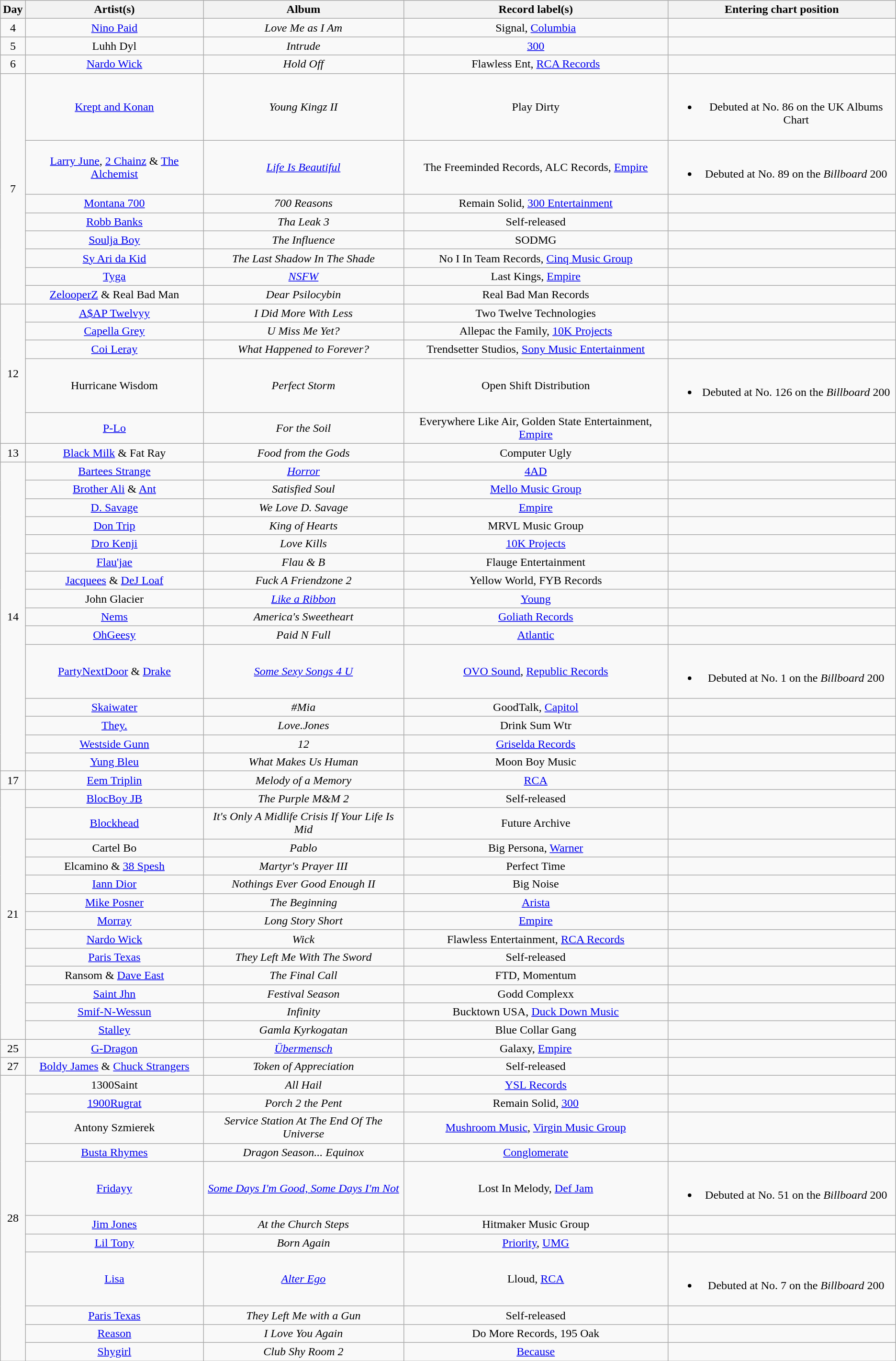<table class="wikitable" style="text-align:center;">
<tr>
<th scope="col">Day</th>
<th scope="col">Artist(s)</th>
<th scope="col">Album</th>
<th scope="col">Record label(s)</th>
<th scope="col">Entering chart position</th>
</tr>
<tr>
<td>4</td>
<td><a href='#'>Nino Paid</a></td>
<td><em>Love Me as I Am</em></td>
<td>Signal, <a href='#'>Columbia</a></td>
<td></td>
</tr>
<tr>
<td>5</td>
<td>Luhh Dyl</td>
<td><em>Intrude</em></td>
<td><a href='#'>300</a></td>
<td></td>
</tr>
<tr>
<td>6</td>
<td><a href='#'>Nardo Wick</a></td>
<td><em>Hold Off</em></td>
<td>Flawless Ent, <a href='#'>RCA Records</a></td>
<td></td>
</tr>
<tr>
<td rowspan="8">7</td>
<td><a href='#'>Krept and Konan</a></td>
<td><em>Young Kingz II</em></td>
<td>Play Dirty</td>
<td><br><ul><li>Debuted at No. 86 on the UK Albums Chart</li></ul></td>
</tr>
<tr>
<td><a href='#'>Larry June</a>, <a href='#'>2 Chainz</a> & <a href='#'>The Alchemist</a></td>
<td><em><a href='#'>Life Is Beautiful</a></em></td>
<td>The Freeminded Records, ALC Records, <a href='#'>Empire</a></td>
<td><br><ul><li>Debuted at No. 89 on the <em>Billboard</em> 200</li></ul></td>
</tr>
<tr>
<td><a href='#'>Montana 700</a></td>
<td><em>700 Reasons</em></td>
<td>Remain Solid, <a href='#'>300 Entertainment</a></td>
<td></td>
</tr>
<tr>
<td><a href='#'>Robb Banks</a></td>
<td><em>Tha Leak 3</em></td>
<td>Self-released</td>
<td></td>
</tr>
<tr>
<td><a href='#'>Soulja Boy</a></td>
<td><em>The Influence</em></td>
<td>SODMG</td>
<td></td>
</tr>
<tr>
<td><a href='#'>Sy Ari da Kid</a></td>
<td><em>The Last Shadow In The Shade</em></td>
<td>No I In Team Records, <a href='#'>Cinq Music Group</a></td>
<td></td>
</tr>
<tr>
<td><a href='#'>Tyga</a></td>
<td><em><a href='#'>NSFW</a></em></td>
<td>Last Kings, <a href='#'>Empire</a></td>
<td></td>
</tr>
<tr>
<td><a href='#'>ZelooperZ</a> & Real Bad Man</td>
<td><em>Dear Psilocybin</em></td>
<td>Real Bad Man Records</td>
<td></td>
</tr>
<tr>
<td rowspan="5">12</td>
<td><a href='#'>A$AP Twelvyy</a></td>
<td><em>I Did More With Less</em></td>
<td>Two Twelve Technologies</td>
<td></td>
</tr>
<tr>
<td><a href='#'>Capella Grey</a></td>
<td><em>U Miss Me Yet?</em></td>
<td>Allepac the Family, <a href='#'>10K Projects</a></td>
<td></td>
</tr>
<tr>
<td><a href='#'>Coi Leray</a></td>
<td><em>What Happened to Forever?</em></td>
<td>Trendsetter Studios, <a href='#'>Sony Music Entertainment</a></td>
<td></td>
</tr>
<tr>
<td>Hurricane Wisdom</td>
<td><em>Perfect Storm</em></td>
<td>Open Shift Distribution</td>
<td><br><ul><li>Debuted at No. 126 on the <em>Billboard</em> 200</li></ul></td>
</tr>
<tr>
<td><a href='#'>P-Lo</a></td>
<td><em>For the Soil</em></td>
<td>Everywhere Like Air, Golden State Entertainment, <a href='#'>Empire</a></td>
<td></td>
</tr>
<tr>
<td>13</td>
<td><a href='#'>Black Milk</a> & Fat Ray</td>
<td><em>Food from the Gods</em></td>
<td>Computer Ugly</td>
<td></td>
</tr>
<tr>
<td rowspan="15">14</td>
<td><a href='#'>Bartees Strange</a></td>
<td><em><a href='#'>Horror</a></em></td>
<td><a href='#'>4AD</a></td>
<td></td>
</tr>
<tr>
<td><a href='#'>Brother Ali</a> & <a href='#'>Ant</a></td>
<td><em>Satisfied Soul</em></td>
<td><a href='#'>Mello Music Group</a></td>
<td></td>
</tr>
<tr>
<td><a href='#'>D. Savage</a></td>
<td><em>We Love D. Savage</em></td>
<td><a href='#'>Empire</a></td>
<td></td>
</tr>
<tr>
<td><a href='#'>Don Trip</a></td>
<td><em>King of Hearts</em></td>
<td>MRVL Music Group</td>
<td></td>
</tr>
<tr>
<td><a href='#'>Dro Kenji</a></td>
<td><em>Love Kills</em></td>
<td><a href='#'>10K Projects</a></td>
<td></td>
</tr>
<tr>
<td><a href='#'>Flau'jae</a></td>
<td><em>Flau & B</em></td>
<td>Flauge Entertainment</td>
<td></td>
</tr>
<tr>
<td><a href='#'>Jacquees</a> & <a href='#'>DeJ Loaf</a></td>
<td><em>Fuck A Friendzone 2</em></td>
<td>Yellow World, FYB Records</td>
<td></td>
</tr>
<tr>
<td>John Glacier</td>
<td><em><a href='#'>Like a Ribbon</a></em></td>
<td><a href='#'>Young</a></td>
<td></td>
</tr>
<tr>
<td><a href='#'>Nems</a></td>
<td><em>America's Sweetheart</em></td>
<td><a href='#'>Goliath Records</a></td>
<td></td>
</tr>
<tr>
<td><a href='#'>OhGeesy</a></td>
<td><em>Paid N Full</em></td>
<td><a href='#'>Atlantic</a></td>
<td></td>
</tr>
<tr>
<td><a href='#'>PartyNextDoor</a> & <a href='#'>Drake</a></td>
<td><em><a href='#'>Some Sexy Songs 4 U</a></em></td>
<td><a href='#'>OVO Sound</a>, <a href='#'>Republic Records</a></td>
<td><br><ul><li>Debuted at No. 1 on the <em>Billboard</em> 200</li></ul></td>
</tr>
<tr>
<td><a href='#'>Skaiwater</a></td>
<td><em>#Mia</em></td>
<td>GoodTalk, <a href='#'>Capitol</a></td>
<td></td>
</tr>
<tr>
<td><a href='#'>They.</a></td>
<td><em>Love.Jones</em></td>
<td>Drink Sum Wtr</td>
<td></td>
</tr>
<tr>
<td><a href='#'>Westside Gunn</a></td>
<td><em>12</em></td>
<td><a href='#'>Griselda Records</a></td>
<td></td>
</tr>
<tr>
<td><a href='#'>Yung Bleu</a></td>
<td><em>What Makes Us Human</em></td>
<td>Moon Boy Music</td>
<td></td>
</tr>
<tr>
<td>17</td>
<td><a href='#'>Eem Triplin</a></td>
<td><em>Melody of a Memory</em></td>
<td><a href='#'>RCA</a></td>
<td></td>
</tr>
<tr>
<td rowspan="13">21</td>
<td><a href='#'>BlocBoy JB</a></td>
<td><em>The Purple M&M 2</em></td>
<td>Self-released</td>
<td></td>
</tr>
<tr>
<td><a href='#'>Blockhead</a></td>
<td><em>It's Only A Midlife Crisis If Your Life Is Mid</em></td>
<td>Future Archive</td>
<td></td>
</tr>
<tr>
<td>Cartel Bo</td>
<td><em>Pablo</em></td>
<td>Big Persona, <a href='#'>Warner</a></td>
<td></td>
</tr>
<tr>
<td>Elcamino & <a href='#'>38 Spesh</a></td>
<td><em>Martyr's Prayer III</em></td>
<td>Perfect Time</td>
<td></td>
</tr>
<tr>
<td><a href='#'>Iann Dior</a></td>
<td><em>Nothings Ever Good Enough II</em></td>
<td>Big Noise</td>
<td></td>
</tr>
<tr>
<td><a href='#'>Mike Posner</a></td>
<td><em>The Beginning</em></td>
<td><a href='#'>Arista</a></td>
<td></td>
</tr>
<tr>
<td><a href='#'>Morray</a></td>
<td><em>Long Story Short</em></td>
<td><a href='#'>Empire</a></td>
<td></td>
</tr>
<tr>
<td><a href='#'>Nardo Wick</a></td>
<td><em>Wick</em></td>
<td>Flawless Entertainment, <a href='#'>RCA Records</a></td>
<td></td>
</tr>
<tr>
<td><a href='#'>Paris Texas</a></td>
<td><em>They Left Me With The Sword</em></td>
<td>Self-released</td>
<td></td>
</tr>
<tr>
<td>Ransom & <a href='#'>Dave East</a></td>
<td><em>The Final Call</em></td>
<td>FTD, Momentum</td>
<td></td>
</tr>
<tr>
<td><a href='#'>Saint Jhn</a></td>
<td><em>Festival Season</em></td>
<td>Godd Complexx</td>
<td></td>
</tr>
<tr>
<td><a href='#'>Smif-N-Wessun</a></td>
<td><em>Infinity</em></td>
<td>Bucktown USA, <a href='#'>Duck Down Music</a></td>
<td></td>
</tr>
<tr>
<td><a href='#'>Stalley</a></td>
<td><em>Gamla Kyrkogatan</em></td>
<td>Blue Collar Gang</td>
<td></td>
</tr>
<tr>
<td>25</td>
<td><a href='#'>G-Dragon</a></td>
<td><em><a href='#'>Übermensch</a></em></td>
<td>Galaxy, <a href='#'>Empire</a></td>
<td></td>
</tr>
<tr>
<td>27</td>
<td><a href='#'>Boldy James</a> & <a href='#'>Chuck Strangers</a></td>
<td><em>Token of Appreciation</em></td>
<td>Self-released</td>
<td></td>
</tr>
<tr>
<td rowspan="11">28</td>
<td>1300Saint</td>
<td><em>All Hail</em></td>
<td><a href='#'>YSL Records</a></td>
<td></td>
</tr>
<tr>
<td><a href='#'>1900Rugrat</a></td>
<td><em>Porch 2 the Pent</em></td>
<td>Remain Solid, <a href='#'>300</a></td>
<td></td>
</tr>
<tr>
<td>Antony Szmierek</td>
<td><em>Service Station At The End Of The Universe</em></td>
<td><a href='#'>Mushroom Music</a>, <a href='#'>Virgin Music Group</a></td>
<td></td>
</tr>
<tr>
<td><a href='#'>Busta Rhymes</a></td>
<td><em>Dragon Season... Equinox</em></td>
<td><a href='#'>Conglomerate</a></td>
<td></td>
</tr>
<tr>
<td><a href='#'>Fridayy</a></td>
<td><em><a href='#'>Some Days I'm Good, Some Days I'm Not</a></em></td>
<td>Lost In Melody, <a href='#'>Def Jam</a></td>
<td><br><ul><li>Debuted at No. 51 on the <em>Billboard</em> 200</li></ul></td>
</tr>
<tr>
<td><a href='#'>Jim Jones</a></td>
<td><em>At the Church Steps</em></td>
<td>Hitmaker Music Group</td>
<td></td>
</tr>
<tr>
<td><a href='#'>Lil Tony</a></td>
<td><em>Born Again</em></td>
<td><a href='#'>Priority</a>, <a href='#'>UMG</a></td>
<td></td>
</tr>
<tr>
<td><a href='#'>Lisa</a></td>
<td><em><a href='#'>Alter Ego</a></em></td>
<td>Lloud, <a href='#'>RCA</a></td>
<td><br><ul><li>Debuted at No. 7 on the <em>Billboard</em> 200</li></ul></td>
</tr>
<tr>
<td><a href='#'>Paris Texas</a></td>
<td><em>They Left Me with a Gun</em></td>
<td>Self-released</td>
<td></td>
</tr>
<tr>
<td><a href='#'>Reason</a></td>
<td><em>I Love You Again</em></td>
<td>Do More Records, 195 Oak</td>
<td></td>
</tr>
<tr>
<td><a href='#'>Shygirl</a></td>
<td><em>Club Shy Room 2</em></td>
<td><a href='#'>Because</a></td>
<td></td>
</tr>
</table>
